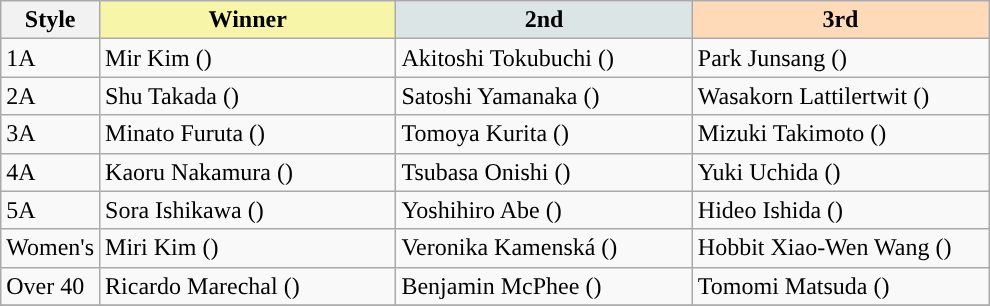<table class="wikitable">
<tr>
<th style="background-color: width=5%">Style</th>
<th style="background-color: #F7F6A8;" width=30%>Winner</th>
<th style="background-color: #DCE5E5;" width=30%>2nd</th>
<th style="background-color: #FFDAB9;" width=30%>3rd</th>
</tr>
<tr>
<td>1A</td>
<td>Mir Kim ()</td>
<td>Akitoshi Tokubuchi ()</td>
<td>Park Junsang ()</td>
</tr>
<tr>
<td>2A</td>
<td>Shu Takada ()</td>
<td>Satoshi Yamanaka ()</td>
<td>Wasakorn Lattilertwit ()</td>
</tr>
<tr>
<td>3A</td>
<td>Minato Furuta ()</td>
<td>Tomoya Kurita ()</td>
<td>Mizuki Takimoto ()</td>
</tr>
<tr>
<td>4A</td>
<td>Kaoru Nakamura ()</td>
<td>Tsubasa Onishi ()</td>
<td>Yuki Uchida ()</td>
</tr>
<tr>
<td>5A</td>
<td>Sora Ishikawa ()</td>
<td>Yoshihiro Abe ()</td>
<td>Hideo Ishida ()</td>
</tr>
<tr>
<td>Women's</td>
<td>Miri Kim ()</td>
<td>Veronika Kamenská ()</td>
<td>Hobbit Xiao-Wen Wang ()</td>
</tr>
<tr>
<td>Over 40</td>
<td>Ricardo Marechal ()</td>
<td>Benjamin McPhee ()</td>
<td>Tomomi Matsuda ()</td>
</tr>
<tr>
</tr>
</table>
